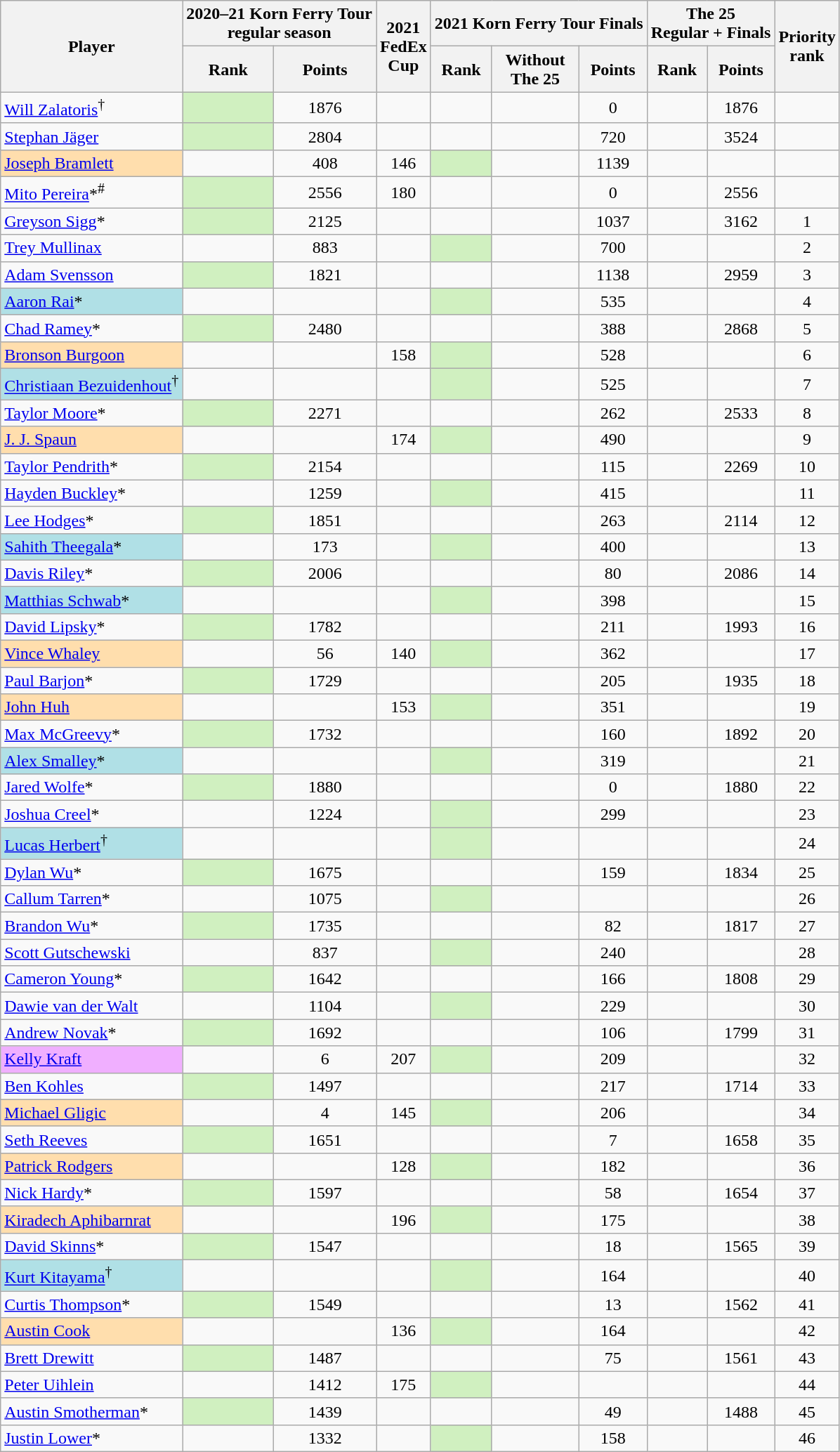<table class="wikitable sortable" style="text-align:center">
<tr>
<th rowspan=2>Player</th>
<th colspan=2>2020–21 Korn Ferry Tour<br>regular season</th>
<th rowspan=2>2021<br>FedEx<br>Cup</th>
<th colspan=3>2021 Korn Ferry Tour Finals</th>
<th colspan=2>The 25<br>Regular + Finals</th>
<th rowspan=2 data-sort-type=number>Priority<br>rank</th>
</tr>
<tr>
<th>Rank</th>
<th>Points</th>
<th>Rank</th>
<th>Without<br>The 25</th>
<th>Points</th>
<th>Rank</th>
<th>Points</th>
</tr>
<tr>
<td align=left> <a href='#'>Will Zalatoris</a><sup>†</sup></td>
<td style="background:#D0F0C0;"></td>
<td>1876</td>
<td></td>
<td></td>
<td></td>
<td>0</td>
<td></td>
<td>1876</td>
<td></td>
</tr>
<tr>
<td align=left> <a href='#'>Stephan Jäger</a></td>
<td style="background:#D0F0C0;"></td>
<td>2804</td>
<td></td>
<td></td>
<td></td>
<td>720</td>
<td></td>
<td>3524</td>
<td></td>
</tr>
<tr>
<td align=left style="background:NavajoWhite"> <a href='#'>Joseph Bramlett</a></td>
<td></td>
<td>408</td>
<td>146</td>
<td style="background:#D0F0C0;"></td>
<td></td>
<td>1139</td>
<td></td>
<td></td>
<td></td>
</tr>
<tr>
<td align=left> <a href='#'>Mito Pereira</a>*<sup>#</sup></td>
<td style="background:#D0F0C0;"></td>
<td>2556</td>
<td>180</td>
<td></td>
<td></td>
<td>0</td>
<td></td>
<td>2556</td>
<td></td>
</tr>
<tr>
<td align=left> <a href='#'>Greyson Sigg</a>*</td>
<td style="background:#D0F0C0;"></td>
<td>2125</td>
<td></td>
<td></td>
<td></td>
<td>1037</td>
<td></td>
<td>3162</td>
<td>1</td>
</tr>
<tr>
<td align=left> <a href='#'>Trey Mullinax</a></td>
<td></td>
<td>883</td>
<td></td>
<td style="background:#D0F0C0;"></td>
<td></td>
<td>700</td>
<td></td>
<td></td>
<td>2</td>
</tr>
<tr>
<td align=left> <a href='#'>Adam Svensson</a></td>
<td style="background:#D0F0C0;"></td>
<td>1821</td>
<td></td>
<td></td>
<td></td>
<td>1138</td>
<td></td>
<td>2959</td>
<td>3</td>
</tr>
<tr>
<td align=left style="background:#B0E0E6"> <a href='#'>Aaron Rai</a>*</td>
<td></td>
<td></td>
<td></td>
<td style="background:#D0F0C0;"></td>
<td></td>
<td>535</td>
<td></td>
<td></td>
<td>4</td>
</tr>
<tr>
<td align=left> <a href='#'>Chad Ramey</a>*</td>
<td style="background:#D0F0C0;"></td>
<td>2480</td>
<td></td>
<td></td>
<td></td>
<td>388</td>
<td></td>
<td>2868</td>
<td>5</td>
</tr>
<tr>
<td align=left style="background:NavajoWhite"> <a href='#'>Bronson Burgoon</a></td>
<td></td>
<td></td>
<td>158</td>
<td style="background:#D0F0C0;"></td>
<td></td>
<td>528</td>
<td></td>
<td></td>
<td>6</td>
</tr>
<tr>
<td align=left style="background:#B0E0E6"> <a href='#'>Christiaan Bezuidenhout</a><sup>†</sup></td>
<td></td>
<td></td>
<td></td>
<td style="background:#D0F0C0;"></td>
<td></td>
<td>525</td>
<td></td>
<td></td>
<td>7</td>
</tr>
<tr>
<td align=left> <a href='#'>Taylor Moore</a>*</td>
<td style="background:#D0F0C0;"></td>
<td>2271</td>
<td></td>
<td></td>
<td></td>
<td>262</td>
<td></td>
<td>2533</td>
<td>8</td>
</tr>
<tr>
<td align=left style="background:NavajoWhite"> <a href='#'>J. J. Spaun</a></td>
<td></td>
<td></td>
<td>174</td>
<td style="background:#D0F0C0;"></td>
<td></td>
<td>490</td>
<td></td>
<td></td>
<td>9</td>
</tr>
<tr>
<td align=left> <a href='#'>Taylor Pendrith</a>*</td>
<td style="background:#D0F0C0;"></td>
<td>2154</td>
<td></td>
<td></td>
<td></td>
<td>115</td>
<td></td>
<td>2269</td>
<td>10</td>
</tr>
<tr>
<td align=left> <a href='#'>Hayden Buckley</a>*</td>
<td></td>
<td>1259</td>
<td></td>
<td style="background:#D0F0C0;"></td>
<td></td>
<td>415</td>
<td></td>
<td></td>
<td>11</td>
</tr>
<tr>
<td align=left> <a href='#'>Lee Hodges</a>*</td>
<td style="background:#D0F0C0;"></td>
<td>1851</td>
<td></td>
<td></td>
<td></td>
<td>263</td>
<td></td>
<td>2114</td>
<td>12</td>
</tr>
<tr>
<td align=left style="background:#B0E0E6"> <a href='#'>Sahith Theegala</a>*</td>
<td></td>
<td>173</td>
<td></td>
<td style="background:#D0F0C0;"></td>
<td></td>
<td>400</td>
<td></td>
<td></td>
<td>13</td>
</tr>
<tr>
<td align=left> <a href='#'>Davis Riley</a>*</td>
<td style="background:#D0F0C0;"></td>
<td>2006</td>
<td></td>
<td></td>
<td></td>
<td>80</td>
<td></td>
<td>2086</td>
<td>14</td>
</tr>
<tr>
<td align=left style="background:#B0E0E6"> <a href='#'>Matthias Schwab</a>*</td>
<td></td>
<td></td>
<td></td>
<td style="background:#D0F0C0;"></td>
<td></td>
<td>398</td>
<td></td>
<td></td>
<td>15</td>
</tr>
<tr>
<td align=left> <a href='#'>David Lipsky</a>*</td>
<td style="background:#D0F0C0;"></td>
<td>1782</td>
<td></td>
<td></td>
<td></td>
<td>211</td>
<td></td>
<td>1993</td>
<td>16</td>
</tr>
<tr>
<td align=left style="background:NavajoWhite"> <a href='#'>Vince Whaley</a></td>
<td></td>
<td>56</td>
<td>140</td>
<td style="background:#D0F0C0;"></td>
<td></td>
<td>362</td>
<td></td>
<td></td>
<td>17</td>
</tr>
<tr>
<td align=left> <a href='#'>Paul Barjon</a>*</td>
<td style="background:#D0F0C0;"></td>
<td>1729</td>
<td></td>
<td></td>
<td></td>
<td>205</td>
<td></td>
<td>1935</td>
<td>18</td>
</tr>
<tr>
<td align=left style="background:NavajoWhite"> <a href='#'>John Huh</a></td>
<td></td>
<td></td>
<td>153</td>
<td style="background:#D0F0C0;"></td>
<td></td>
<td>351</td>
<td></td>
<td></td>
<td>19</td>
</tr>
<tr>
<td align=left> <a href='#'>Max McGreevy</a>*</td>
<td style="background:#D0F0C0;"></td>
<td>1732</td>
<td></td>
<td></td>
<td></td>
<td>160</td>
<td></td>
<td>1892</td>
<td>20</td>
</tr>
<tr>
<td align=left style="background:#B0E0E6"> <a href='#'>Alex Smalley</a>*</td>
<td></td>
<td></td>
<td></td>
<td style="background:#D0F0C0;"></td>
<td></td>
<td>319</td>
<td></td>
<td></td>
<td>21</td>
</tr>
<tr>
<td align=left> <a href='#'>Jared Wolfe</a>*</td>
<td style="background:#D0F0C0;"></td>
<td>1880</td>
<td></td>
<td></td>
<td></td>
<td>0</td>
<td></td>
<td>1880</td>
<td>22</td>
</tr>
<tr>
<td align=left> <a href='#'>Joshua Creel</a>*</td>
<td></td>
<td>1224</td>
<td></td>
<td style="background:#D0F0C0;"></td>
<td></td>
<td>299</td>
<td></td>
<td></td>
<td>23</td>
</tr>
<tr>
<td align=left style="background:#B0E0E6"> <a href='#'>Lucas Herbert</a><sup>†</sup></td>
<td></td>
<td></td>
<td></td>
<td style="background:#D0F0C0;"></td>
<td></td>
<td></td>
<td></td>
<td></td>
<td>24</td>
</tr>
<tr>
<td align=left> <a href='#'>Dylan Wu</a>*</td>
<td style="background:#D0F0C0;"></td>
<td>1675</td>
<td></td>
<td></td>
<td></td>
<td>159</td>
<td></td>
<td>1834</td>
<td>25</td>
</tr>
<tr>
<td align=left> <a href='#'>Callum Tarren</a>*</td>
<td></td>
<td>1075</td>
<td></td>
<td style="background:#D0F0C0;"></td>
<td></td>
<td></td>
<td></td>
<td></td>
<td>26</td>
</tr>
<tr>
<td align=left> <a href='#'>Brandon Wu</a>*</td>
<td style="background:#D0F0C0;"></td>
<td>1735</td>
<td></td>
<td></td>
<td></td>
<td>82</td>
<td></td>
<td>1817</td>
<td>27</td>
</tr>
<tr>
<td align=left> <a href='#'>Scott Gutschewski</a></td>
<td></td>
<td>837</td>
<td></td>
<td style="background:#D0F0C0;"></td>
<td></td>
<td>240</td>
<td></td>
<td></td>
<td>28</td>
</tr>
<tr>
<td align=left> <a href='#'>Cameron Young</a>*</td>
<td style="background:#D0F0C0;"></td>
<td>1642</td>
<td></td>
<td></td>
<td></td>
<td>166</td>
<td></td>
<td>1808</td>
<td>29</td>
</tr>
<tr>
<td align=left> <a href='#'>Dawie van der Walt</a></td>
<td></td>
<td>1104</td>
<td></td>
<td style="background:#D0F0C0;"></td>
<td></td>
<td>229</td>
<td></td>
<td></td>
<td>30</td>
</tr>
<tr>
<td align=left> <a href='#'>Andrew Novak</a>*</td>
<td style="background:#D0F0C0;"></td>
<td>1692</td>
<td></td>
<td></td>
<td></td>
<td>106</td>
<td></td>
<td>1799</td>
<td>31</td>
</tr>
<tr>
<td align=left style="background:#F0AFFF"> <a href='#'>Kelly Kraft</a></td>
<td></td>
<td>6</td>
<td>207</td>
<td style="background:#D0F0C0;"></td>
<td></td>
<td>209</td>
<td></td>
<td></td>
<td>32</td>
</tr>
<tr>
<td align=left> <a href='#'>Ben Kohles</a></td>
<td style="background:#D0F0C0;"></td>
<td>1497</td>
<td></td>
<td></td>
<td></td>
<td>217</td>
<td></td>
<td>1714</td>
<td>33</td>
</tr>
<tr>
<td align=left style="background:NavajoWhite"> <a href='#'>Michael Gligic</a></td>
<td></td>
<td>4</td>
<td>145</td>
<td style="background:#D0F0C0;"></td>
<td></td>
<td>206</td>
<td></td>
<td></td>
<td>34</td>
</tr>
<tr>
<td align=left> <a href='#'>Seth Reeves</a></td>
<td style="background:#D0F0C0;"></td>
<td>1651</td>
<td></td>
<td></td>
<td></td>
<td>7</td>
<td></td>
<td>1658</td>
<td>35</td>
</tr>
<tr>
<td align=left style="background:NavajoWhite"> <a href='#'>Patrick Rodgers</a></td>
<td></td>
<td></td>
<td>128</td>
<td style="background:#D0F0C0;"></td>
<td></td>
<td>182</td>
<td></td>
<td></td>
<td>36</td>
</tr>
<tr>
<td align=left> <a href='#'>Nick Hardy</a>*</td>
<td style="background:#D0F0C0;"></td>
<td>1597</td>
<td></td>
<td></td>
<td></td>
<td>58</td>
<td></td>
<td>1654</td>
<td>37</td>
</tr>
<tr>
<td align=left style="background:NavajoWhite"> <a href='#'>Kiradech Aphibarnrat</a></td>
<td></td>
<td></td>
<td>196</td>
<td style="background:#D0F0C0;"></td>
<td></td>
<td>175</td>
<td></td>
<td></td>
<td>38</td>
</tr>
<tr>
<td align=left> <a href='#'>David Skinns</a>*</td>
<td style="background:#D0F0C0;"></td>
<td>1547</td>
<td></td>
<td></td>
<td></td>
<td>18</td>
<td></td>
<td>1565</td>
<td>39</td>
</tr>
<tr>
<td align=left style="background:#B0E0E6"> <a href='#'>Kurt Kitayama</a><sup>†</sup></td>
<td></td>
<td></td>
<td></td>
<td style="background:#D0F0C0;"></td>
<td></td>
<td>164</td>
<td></td>
<td></td>
<td>40</td>
</tr>
<tr>
<td align=left> <a href='#'>Curtis Thompson</a>*</td>
<td style="background:#D0F0C0;"></td>
<td>1549</td>
<td></td>
<td></td>
<td></td>
<td>13</td>
<td></td>
<td>1562</td>
<td>41</td>
</tr>
<tr>
<td align=left style="background:NavajoWhite"> <a href='#'>Austin Cook</a></td>
<td></td>
<td></td>
<td>136</td>
<td style="background:#D0F0C0;"></td>
<td></td>
<td>164</td>
<td></td>
<td></td>
<td>42</td>
</tr>
<tr>
<td align=left> <a href='#'>Brett Drewitt</a></td>
<td style="background:#D0F0C0;"></td>
<td>1487</td>
<td></td>
<td></td>
<td></td>
<td>75</td>
<td></td>
<td>1561</td>
<td>43</td>
</tr>
<tr>
<td align=left> <a href='#'>Peter Uihlein</a></td>
<td></td>
<td>1412</td>
<td>175</td>
<td style="background:#D0F0C0;"></td>
<td></td>
<td></td>
<td></td>
<td></td>
<td>44</td>
</tr>
<tr>
<td align=left> <a href='#'>Austin Smotherman</a>*</td>
<td style="background:#D0F0C0;"></td>
<td>1439</td>
<td></td>
<td></td>
<td></td>
<td>49</td>
<td></td>
<td>1488</td>
<td>45</td>
</tr>
<tr>
<td align=left> <a href='#'>Justin Lower</a>*</td>
<td></td>
<td>1332</td>
<td></td>
<td style="background:#D0F0C0;"></td>
<td></td>
<td>158</td>
<td></td>
<td></td>
<td>46</td>
</tr>
</table>
